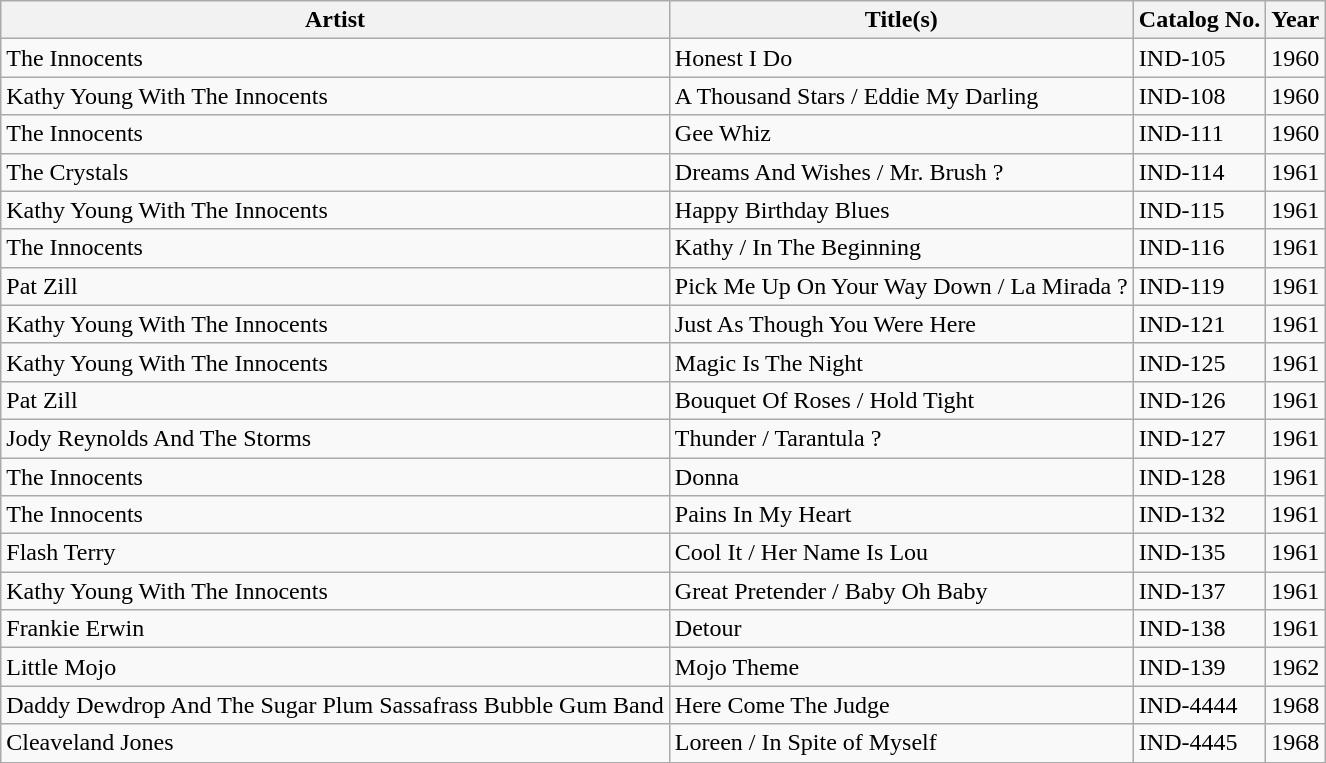<table class="wikitable sortable">
<tr>
<th>Artist</th>
<th>Title(s)</th>
<th>Catalog No.</th>
<th>Year</th>
</tr>
<tr>
<td>The Innocents</td>
<td>Honest I Do</td>
<td>IND-105</td>
<td>1960</td>
</tr>
<tr>
<td>Kathy Young With The Innocents</td>
<td>A Thousand Stars / Eddie My Darling</td>
<td>IND-108</td>
<td>1960</td>
</tr>
<tr>
<td>The Innocents</td>
<td>Gee Whiz</td>
<td>IND-111</td>
<td>1960</td>
</tr>
<tr>
<td>The Crystals</td>
<td>Dreams And Wishes / Mr. Brush ?</td>
<td>IND-114</td>
<td>1961</td>
</tr>
<tr>
<td>Kathy Young With The Innocents</td>
<td>Happy Birthday Blues</td>
<td>IND-115</td>
<td>1961</td>
</tr>
<tr>
<td>The Innocents</td>
<td>Kathy / In The Beginning</td>
<td>IND-116</td>
<td>1961</td>
</tr>
<tr>
<td>Pat Zill</td>
<td>Pick Me Up On Your Way Down / La Mirada ?</td>
<td>IND-119</td>
<td>1961</td>
</tr>
<tr>
<td>Kathy Young With The Innocents</td>
<td>Just As Though You Were Here</td>
<td>IND-121</td>
<td>1961</td>
</tr>
<tr>
<td>Kathy Young With The Innocents</td>
<td>Magic Is The Night</td>
<td>IND-125</td>
<td>1961</td>
</tr>
<tr>
<td>Pat Zill</td>
<td>Bouquet Of Roses / Hold Tight</td>
<td>IND-126</td>
<td>1961</td>
</tr>
<tr>
<td>Jody Reynolds And The Storms</td>
<td>Thunder / Tarantula ?</td>
<td>IND-127</td>
<td>1961</td>
</tr>
<tr>
<td>The Innocents</td>
<td>Donna</td>
<td>IND-128</td>
<td>1961</td>
</tr>
<tr>
<td>The Innocents</td>
<td>Pains In My Heart</td>
<td>IND-132</td>
<td>1961</td>
</tr>
<tr>
<td>Flash Terry</td>
<td>Cool It / Her Name Is Lou</td>
<td>IND-135</td>
<td>1961</td>
</tr>
<tr>
<td>Kathy Young With The Innocents</td>
<td>Great Pretender / Baby Oh Baby</td>
<td>IND-137</td>
<td>1961</td>
</tr>
<tr>
<td>Frankie Erwin</td>
<td>Detour</td>
<td>IND-138</td>
<td>1961</td>
</tr>
<tr>
<td>Little Mojo</td>
<td>Mojo Theme</td>
<td>IND-139</td>
<td>1962</td>
</tr>
<tr>
<td>Daddy Dewdrop And The Sugar Plum Sassafrass Bubble Gum Band</td>
<td>Here Come The Judge</td>
<td>IND-4444</td>
<td>1968</td>
</tr>
<tr>
<td>Cleaveland Jones</td>
<td>Loreen / In Spite of Myself</td>
<td>IND-4445</td>
<td>1968</td>
</tr>
</table>
